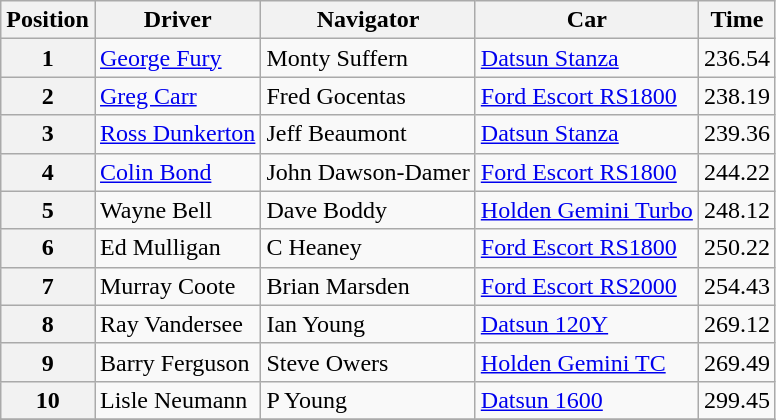<table class="wikitable" border="1">
<tr>
<th>Position</th>
<th>Driver</th>
<th>Navigator</th>
<th>Car</th>
<th>Time</th>
</tr>
<tr>
<th>1</th>
<td><a href='#'>George Fury</a></td>
<td>Monty Suffern</td>
<td><a href='#'>Datsun Stanza</a></td>
<td align="center">236.54</td>
</tr>
<tr>
<th>2</th>
<td><a href='#'>Greg Carr</a></td>
<td>Fred Gocentas</td>
<td><a href='#'>Ford Escort RS1800</a></td>
<td align="center">238.19</td>
</tr>
<tr>
<th>3</th>
<td><a href='#'>Ross Dunkerton</a></td>
<td>Jeff Beaumont</td>
<td><a href='#'>Datsun Stanza</a></td>
<td align="center">239.36</td>
</tr>
<tr>
<th>4</th>
<td><a href='#'>Colin Bond</a></td>
<td>John Dawson-Damer</td>
<td><a href='#'>Ford Escort RS1800</a></td>
<td align="center">244.22</td>
</tr>
<tr>
<th>5</th>
<td>Wayne Bell</td>
<td>Dave Boddy</td>
<td><a href='#'>Holden Gemini Turbo</a></td>
<td align="center">248.12</td>
</tr>
<tr>
<th>6</th>
<td>Ed Mulligan</td>
<td>C Heaney</td>
<td><a href='#'>Ford Escort RS1800</a></td>
<td align="center">250.22</td>
</tr>
<tr>
<th>7</th>
<td>Murray Coote</td>
<td>Brian Marsden</td>
<td><a href='#'>Ford Escort RS2000</a></td>
<td align="center">254.43</td>
</tr>
<tr>
<th>8</th>
<td>Ray Vandersee</td>
<td>Ian Young</td>
<td><a href='#'>Datsun 120Y</a></td>
<td align="center">269.12</td>
</tr>
<tr>
<th>9</th>
<td>Barry Ferguson</td>
<td>Steve Owers</td>
<td><a href='#'>Holden Gemini TC</a></td>
<td align="center">269.49</td>
</tr>
<tr>
<th>10</th>
<td>Lisle Neumann</td>
<td>P Young</td>
<td><a href='#'>Datsun 1600</a></td>
<td align="center">299.45</td>
</tr>
<tr>
</tr>
</table>
